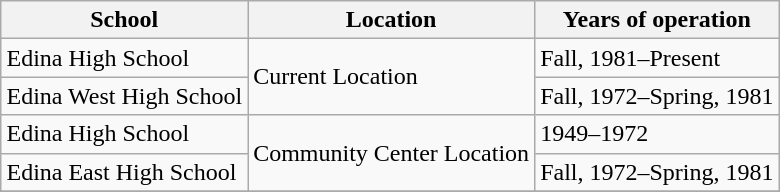<table class="wikitable" style="margin: 1em auto 1em auto">
<tr>
<th>School</th>
<th>Location</th>
<th>Years of operation</th>
</tr>
<tr>
<td>Edina High School</td>
<td rowspan="2">Current Location</td>
<td>Fall, 1981–Present</td>
</tr>
<tr>
<td>Edina West High School</td>
<td>Fall, 1972–Spring, 1981</td>
</tr>
<tr>
<td>Edina High School</td>
<td rowspan="2">Community Center Location</td>
<td>1949–1972</td>
</tr>
<tr>
<td>Edina East High School</td>
<td>Fall, 1972–Spring, 1981</td>
</tr>
<tr>
</tr>
</table>
